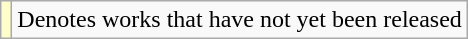<table class="wikitable">
<tr>
<td style="background:#FFFFCC;"></td>
<td>Denotes works that have not yet been released</td>
</tr>
</table>
